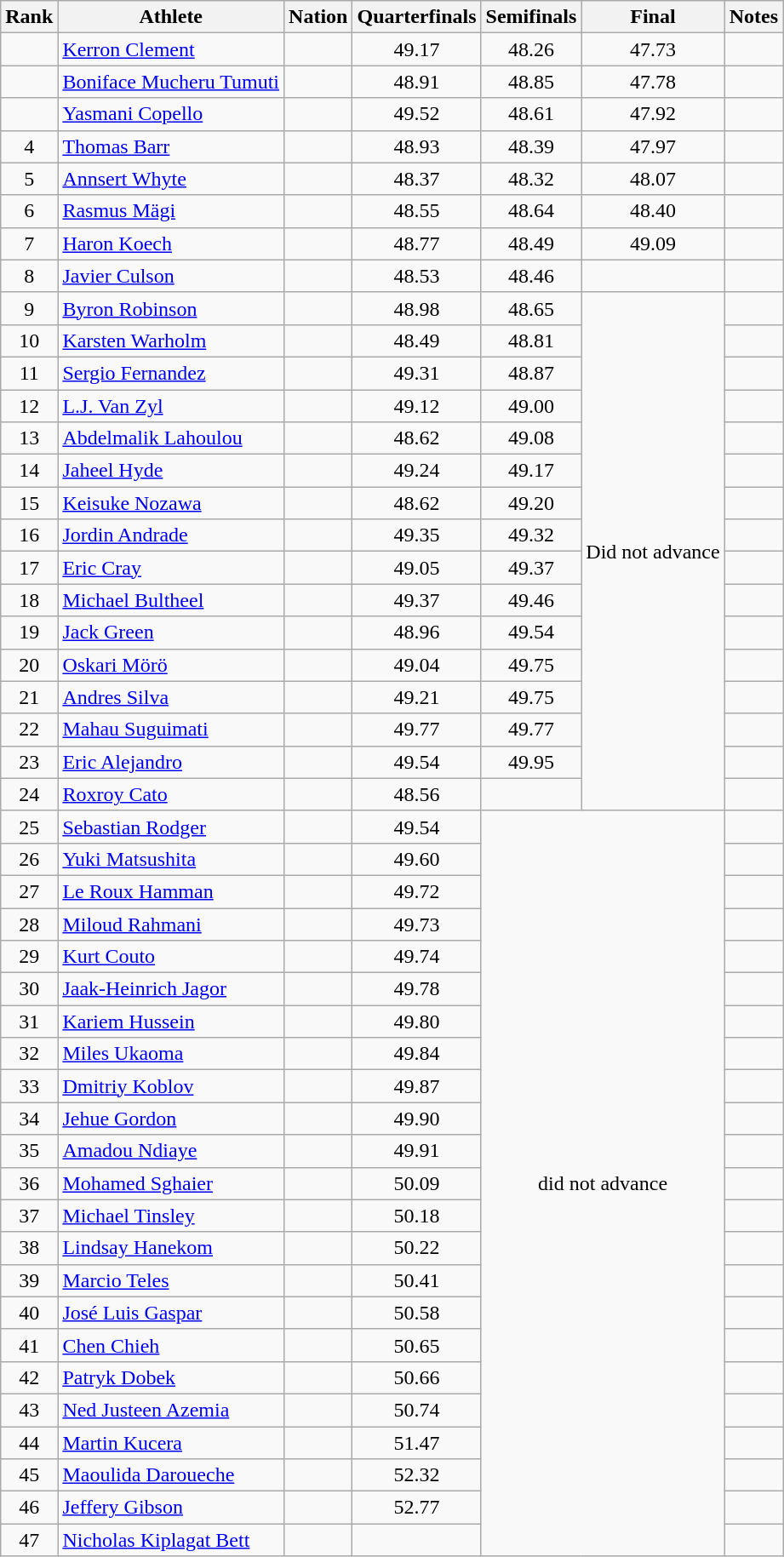<table class="wikitable sortable" style="text-align:center">
<tr>
<th>Rank</th>
<th>Athlete</th>
<th>Nation</th>
<th>Quarterfinals</th>
<th>Semifinals</th>
<th>Final</th>
<th>Notes</th>
</tr>
<tr>
<td></td>
<td align=left><a href='#'>Kerron Clement</a></td>
<td align=left></td>
<td>49.17</td>
<td>48.26</td>
<td>47.73</td>
<td></td>
</tr>
<tr>
<td></td>
<td align=left><a href='#'>Boniface Mucheru Tumuti</a></td>
<td align=left></td>
<td>48.91</td>
<td>48.85</td>
<td>47.78</td>
<td></td>
</tr>
<tr>
<td></td>
<td align=left><a href='#'>Yasmani Copello</a></td>
<td align=left></td>
<td>49.52</td>
<td>48.61</td>
<td>47.92</td>
<td></td>
</tr>
<tr>
<td>4</td>
<td align=left><a href='#'>Thomas Barr</a></td>
<td align=left></td>
<td>48.93</td>
<td>48.39</td>
<td>47.97</td>
<td></td>
</tr>
<tr>
<td>5</td>
<td align=left><a href='#'>Annsert Whyte</a></td>
<td align=left></td>
<td>48.37</td>
<td>48.32</td>
<td>48.07</td>
<td></td>
</tr>
<tr>
<td>6</td>
<td align=left><a href='#'>Rasmus Mägi</a></td>
<td align=left></td>
<td>48.55</td>
<td>48.64</td>
<td>48.40</td>
<td></td>
</tr>
<tr>
<td>7</td>
<td align=left><a href='#'>Haron Koech</a></td>
<td align=left></td>
<td>48.77</td>
<td>48.49</td>
<td>49.09</td>
<td></td>
</tr>
<tr>
<td>8</td>
<td align=left><a href='#'>Javier Culson</a></td>
<td align=left></td>
<td>48.53</td>
<td>48.46</td>
<td data-sort-value=80.00></td>
<td></td>
</tr>
<tr>
<td>9</td>
<td align=left><a href='#'>Byron Robinson</a></td>
<td align=left></td>
<td>48.98</td>
<td>48.65</td>
<td rowspan=16 data-sort-value=99.99>Did not advance</td>
<td></td>
</tr>
<tr>
<td>10</td>
<td align=left><a href='#'>Karsten Warholm</a></td>
<td align=left></td>
<td>48.49</td>
<td>48.81</td>
<td></td>
</tr>
<tr>
<td>11</td>
<td align=left><a href='#'>Sergio Fernandez</a></td>
<td align=left></td>
<td>49.31</td>
<td>48.87</td>
<td></td>
</tr>
<tr>
<td>12</td>
<td align=left><a href='#'>L.J. Van Zyl</a></td>
<td align=left></td>
<td>49.12</td>
<td>49.00</td>
<td></td>
</tr>
<tr>
<td>13</td>
<td align=left><a href='#'>Abdelmalik Lahoulou</a></td>
<td align=left></td>
<td>48.62</td>
<td>49.08</td>
<td></td>
</tr>
<tr>
<td>14</td>
<td align=left><a href='#'>Jaheel Hyde</a></td>
<td align=left></td>
<td>49.24</td>
<td>49.17</td>
<td></td>
</tr>
<tr>
<td>15</td>
<td align=left><a href='#'>Keisuke Nozawa</a></td>
<td align=left></td>
<td>48.62</td>
<td>49.20</td>
<td></td>
</tr>
<tr>
<td>16</td>
<td align=left><a href='#'>Jordin Andrade</a></td>
<td align=left></td>
<td>49.35</td>
<td>49.32</td>
<td></td>
</tr>
<tr>
<td>17</td>
<td align=left><a href='#'>Eric Cray</a></td>
<td align=left></td>
<td>49.05</td>
<td>49.37</td>
<td></td>
</tr>
<tr>
<td>18</td>
<td align=left><a href='#'>Michael Bultheel</a></td>
<td align=left></td>
<td>49.37</td>
<td>49.46</td>
<td></td>
</tr>
<tr>
<td>19</td>
<td align=left><a href='#'>Jack Green</a></td>
<td align=left></td>
<td>48.96</td>
<td>49.54</td>
<td></td>
</tr>
<tr>
<td>20</td>
<td align=left><a href='#'>Oskari Mörö</a></td>
<td align=left></td>
<td>49.04</td>
<td>49.75</td>
<td></td>
</tr>
<tr>
<td>21</td>
<td align=left><a href='#'>Andres Silva</a></td>
<td align=left></td>
<td>49.21</td>
<td>49.75</td>
<td></td>
</tr>
<tr>
<td>22</td>
<td align=left><a href='#'>Mahau Suguimati</a></td>
<td align=left></td>
<td>49.77</td>
<td>49.77</td>
<td></td>
</tr>
<tr>
<td>23</td>
<td align=left><a href='#'>Eric Alejandro</a></td>
<td align=left></td>
<td>49.54</td>
<td>49.95</td>
<td></td>
</tr>
<tr>
<td>24</td>
<td align=left><a href='#'>Roxroy Cato</a></td>
<td align=left></td>
<td>48.56</td>
<td data-sort-value=80.00></td>
<td></td>
</tr>
<tr>
<td>25</td>
<td align=left><a href='#'>Sebastian Rodger</a></td>
<td align=left></td>
<td>49.54</td>
<td rowspan=23 data-sort-value=99.99 colspan=2>did not advance</td>
<td></td>
</tr>
<tr>
<td>26</td>
<td align=left><a href='#'>Yuki Matsushita</a></td>
<td align=left></td>
<td>49.60</td>
<td></td>
</tr>
<tr>
<td>27</td>
<td align=left><a href='#'>Le Roux Hamman</a></td>
<td align=left></td>
<td>49.72</td>
<td></td>
</tr>
<tr>
<td>28</td>
<td align=left><a href='#'>Miloud Rahmani</a></td>
<td align=left></td>
<td>49.73</td>
<td></td>
</tr>
<tr>
<td>29</td>
<td align=left><a href='#'>Kurt Couto</a></td>
<td align=left></td>
<td>49.74</td>
<td></td>
</tr>
<tr>
<td>30</td>
<td align=left><a href='#'>Jaak-Heinrich Jagor</a></td>
<td align=left></td>
<td>49.78</td>
<td></td>
</tr>
<tr>
<td>31</td>
<td align=left><a href='#'>Kariem Hussein</a></td>
<td align=left></td>
<td>49.80</td>
<td></td>
</tr>
<tr>
<td>32</td>
<td align=left><a href='#'>Miles Ukaoma</a></td>
<td align=left></td>
<td>49.84</td>
<td></td>
</tr>
<tr>
<td>33</td>
<td align=left><a href='#'>Dmitriy Koblov</a></td>
<td align=left></td>
<td>49.87</td>
<td></td>
</tr>
<tr>
<td>34</td>
<td align=left><a href='#'>Jehue Gordon</a></td>
<td align=left></td>
<td>49.90</td>
<td></td>
</tr>
<tr>
<td>35</td>
<td align=left><a href='#'>Amadou Ndiaye</a></td>
<td align=left></td>
<td>49.91</td>
<td></td>
</tr>
<tr>
<td>36</td>
<td align=left><a href='#'>Mohamed Sghaier</a></td>
<td align=left></td>
<td>50.09</td>
<td></td>
</tr>
<tr>
<td>37</td>
<td align=left><a href='#'>Michael Tinsley</a></td>
<td align=left></td>
<td>50.18</td>
<td></td>
</tr>
<tr>
<td>38</td>
<td align=left><a href='#'>Lindsay Hanekom</a></td>
<td align=left></td>
<td>50.22</td>
<td></td>
</tr>
<tr>
<td>39</td>
<td align=left><a href='#'>Marcio Teles</a></td>
<td align=left></td>
<td>50.41</td>
<td></td>
</tr>
<tr>
<td>40</td>
<td align=left><a href='#'>José Luis Gaspar</a></td>
<td align=left></td>
<td>50.58</td>
<td></td>
</tr>
<tr>
<td>41</td>
<td align=left><a href='#'>Chen Chieh</a></td>
<td align=left></td>
<td>50.65</td>
<td></td>
</tr>
<tr>
<td>42</td>
<td align=left><a href='#'>Patryk Dobek</a></td>
<td align=left></td>
<td>50.66</td>
<td></td>
</tr>
<tr>
<td>43</td>
<td align=left><a href='#'>Ned Justeen Azemia</a></td>
<td align=left></td>
<td>50.74</td>
<td></td>
</tr>
<tr>
<td>44</td>
<td align=left><a href='#'>Martin Kucera</a></td>
<td align=left></td>
<td>51.47</td>
<td></td>
</tr>
<tr>
<td>45</td>
<td align=left><a href='#'>Maoulida Daroueche</a></td>
<td align=left></td>
<td>52.32</td>
<td></td>
</tr>
<tr>
<td>46</td>
<td align=left><a href='#'>Jeffery Gibson</a></td>
<td align=left></td>
<td>52.77</td>
<td></td>
</tr>
<tr>
<td>47</td>
<td align=left><a href='#'>Nicholas Kiplagat Bett</a></td>
<td align=left></td>
<td data-sort-value=80.00></td>
<td></td>
</tr>
</table>
